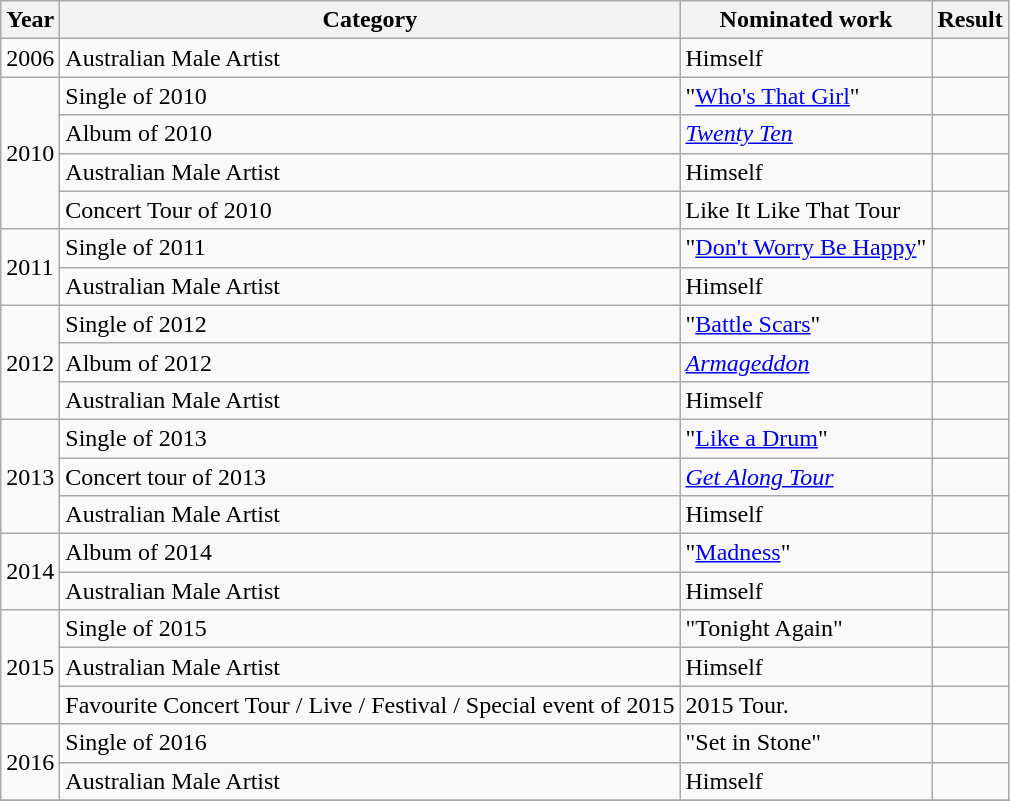<table class="wikitable">
<tr>
<th>Year</th>
<th>Category</th>
<th>Nominated work</th>
<th>Result</th>
</tr>
<tr>
<td>2006</td>
<td>Australian Male Artist</td>
<td>Himself</td>
<td></td>
</tr>
<tr>
<td rowspan="4">2010</td>
<td>Single of 2010</td>
<td>"<a href='#'>Who's That Girl</a>"</td>
<td></td>
</tr>
<tr>
<td>Album of 2010</td>
<td><em><a href='#'>Twenty Ten</a></em></td>
<td></td>
</tr>
<tr>
<td>Australian Male Artist</td>
<td>Himself</td>
<td></td>
</tr>
<tr>
<td>Concert Tour of 2010</td>
<td>Like It Like That Tour</td>
<td></td>
</tr>
<tr>
<td rowspan="2">2011</td>
<td>Single of 2011</td>
<td>"<a href='#'>Don't Worry Be Happy</a>"</td>
<td></td>
</tr>
<tr>
<td>Australian Male Artist</td>
<td>Himself</td>
<td></td>
</tr>
<tr>
<td rowspan="3">2012</td>
<td>Single of 2012</td>
<td>"<a href='#'>Battle Scars</a>"</td>
<td></td>
</tr>
<tr>
<td>Album of 2012</td>
<td><em><a href='#'>Armageddon</a></em></td>
<td></td>
</tr>
<tr>
<td>Australian Male Artist</td>
<td>Himself</td>
<td></td>
</tr>
<tr>
<td rowspan="3">2013</td>
<td>Single of 2013</td>
<td>"<a href='#'>Like a Drum</a>"</td>
<td></td>
</tr>
<tr>
<td>Concert tour of 2013</td>
<td><em><a href='#'>Get Along Tour</a></em></td>
<td></td>
</tr>
<tr>
<td>Australian Male Artist</td>
<td>Himself</td>
<td></td>
</tr>
<tr>
<td rowspan="2">2014</td>
<td>Album of 2014</td>
<td>"<a href='#'>Madness</a>"</td>
<td></td>
</tr>
<tr>
<td>Australian Male Artist</td>
<td>Himself</td>
<td></td>
</tr>
<tr>
<td rowspan="3">2015</td>
<td>Single of 2015</td>
<td>"Tonight Again"</td>
<td></td>
</tr>
<tr>
<td>Australian Male Artist</td>
<td>Himself</td>
<td></td>
</tr>
<tr>
<td>Favourite Concert Tour / Live / Festival / Special event of 2015</td>
<td>2015 Tour.</td>
<td></td>
</tr>
<tr>
<td rowspan="2">2016</td>
<td>Single of 2016</td>
<td>"Set in Stone"</td>
<td></td>
</tr>
<tr>
<td>Australian Male Artist</td>
<td>Himself</td>
<td></td>
</tr>
<tr>
</tr>
</table>
